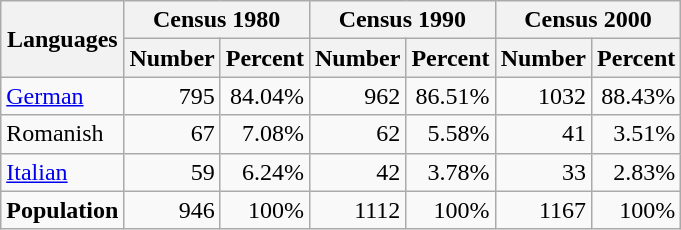<table class="wikitable">
<tr ---->
<th rowspan="2">Languages</th>
<th colspan="2">Census 1980</th>
<th colspan="2">Census 1990</th>
<th colspan="2">Census 2000</th>
</tr>
<tr ---->
<th>Number</th>
<th>Percent</th>
<th>Number</th>
<th>Percent</th>
<th>Number</th>
<th>Percent</th>
</tr>
<tr ---->
<td><a href='#'>German</a></td>
<td align=right>795</td>
<td align=right>84.04%</td>
<td align=right>962</td>
<td align=right>86.51%</td>
<td align=right>1032</td>
<td align=right>88.43%</td>
</tr>
<tr ---->
<td>Romanish</td>
<td align=right>67</td>
<td align=right>7.08%</td>
<td align=right>62</td>
<td align=right>5.58%</td>
<td align=right>41</td>
<td align=right>3.51%</td>
</tr>
<tr ---->
<td><a href='#'>Italian</a></td>
<td align=right>59</td>
<td align=right>6.24%</td>
<td align=right>42</td>
<td align=right>3.78%</td>
<td align=right>33</td>
<td align=right>2.83%</td>
</tr>
<tr ---->
<td><strong>Population</strong></td>
<td align=right>946</td>
<td align=right>100%</td>
<td align=right>1112</td>
<td align=right>100%</td>
<td align=right>1167</td>
<td align=right>100%</td>
</tr>
</table>
